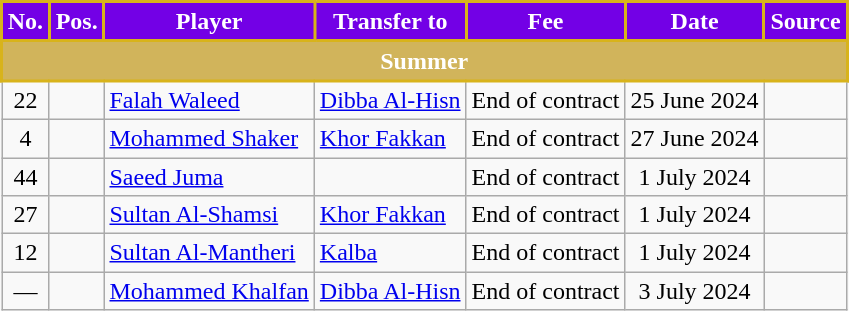<table class="wikitable" style="text-align:center;">
<tr>
<th style="color:#FFFFFF; background:#7300E6; border:2px solid #D8B31B;">No.</th>
<th style="color:#FFFFFF; background:#7300E6; border:2px solid #D8B31B;">Pos.</th>
<th style="color:#FFFFFF; background:#7300E6; border:2px solid #D8B31B;">Player</th>
<th style="color:#FFFFFF; background:#7300E6; border:2px solid #D8B31B;">Transfer to</th>
<th style="color:#FFFFFF; background:#7300E6; border:2px solid #D8B31B;">Fee</th>
<th style="color:#FFFFFF; background:#7300E6; border:2px solid #D8B31B;">Date</th>
<th style="color:#FFFFFF; background:#7300E6; border:2px solid #D8B31B;">Source</th>
</tr>
<tr>
<th colspan=7 style="color:#FFFFFF; background:#D1B45B; border:2px solid #D8B31B;">Summer</th>
</tr>
<tr>
<td>22</td>
<td></td>
<td style="text-align:left"> <a href='#'>Falah Waleed</a></td>
<td style="text-align:left"> <a href='#'>Dibba Al-Hisn</a></td>
<td>End of contract</td>
<td>25 June 2024</td>
<td></td>
</tr>
<tr>
<td>4</td>
<td></td>
<td style="text-align:left"> <a href='#'>Mohammed Shaker</a></td>
<td style="text-align:left"> <a href='#'>Khor Fakkan</a></td>
<td>End of contract</td>
<td>27 June 2024</td>
<td></td>
</tr>
<tr>
<td>44</td>
<td></td>
<td style="text-align:left"> <a href='#'>Saeed Juma</a></td>
<td style="text-align:left"></td>
<td>End of contract</td>
<td>1 July 2024</td>
<td></td>
</tr>
<tr>
<td>27</td>
<td></td>
<td style="text-align:left"> <a href='#'>Sultan Al-Shamsi</a></td>
<td style="text-align:left"> <a href='#'>Khor Fakkan</a></td>
<td>End of contract</td>
<td>1 July 2024</td>
<td></td>
</tr>
<tr>
<td>12</td>
<td></td>
<td style="text-align:left"> <a href='#'>Sultan Al-Mantheri</a></td>
<td style="text-align:left"> <a href='#'>Kalba</a></td>
<td>End of contract</td>
<td>1 July 2024</td>
<td></td>
</tr>
<tr>
<td>—</td>
<td></td>
<td style="text-align:left"> <a href='#'>Mohammed Khalfan</a></td>
<td style="text-align:left"> <a href='#'>Dibba Al-Hisn</a></td>
<td>End of contract</td>
<td>3 July 2024</td>
<td></td>
</tr>
</table>
